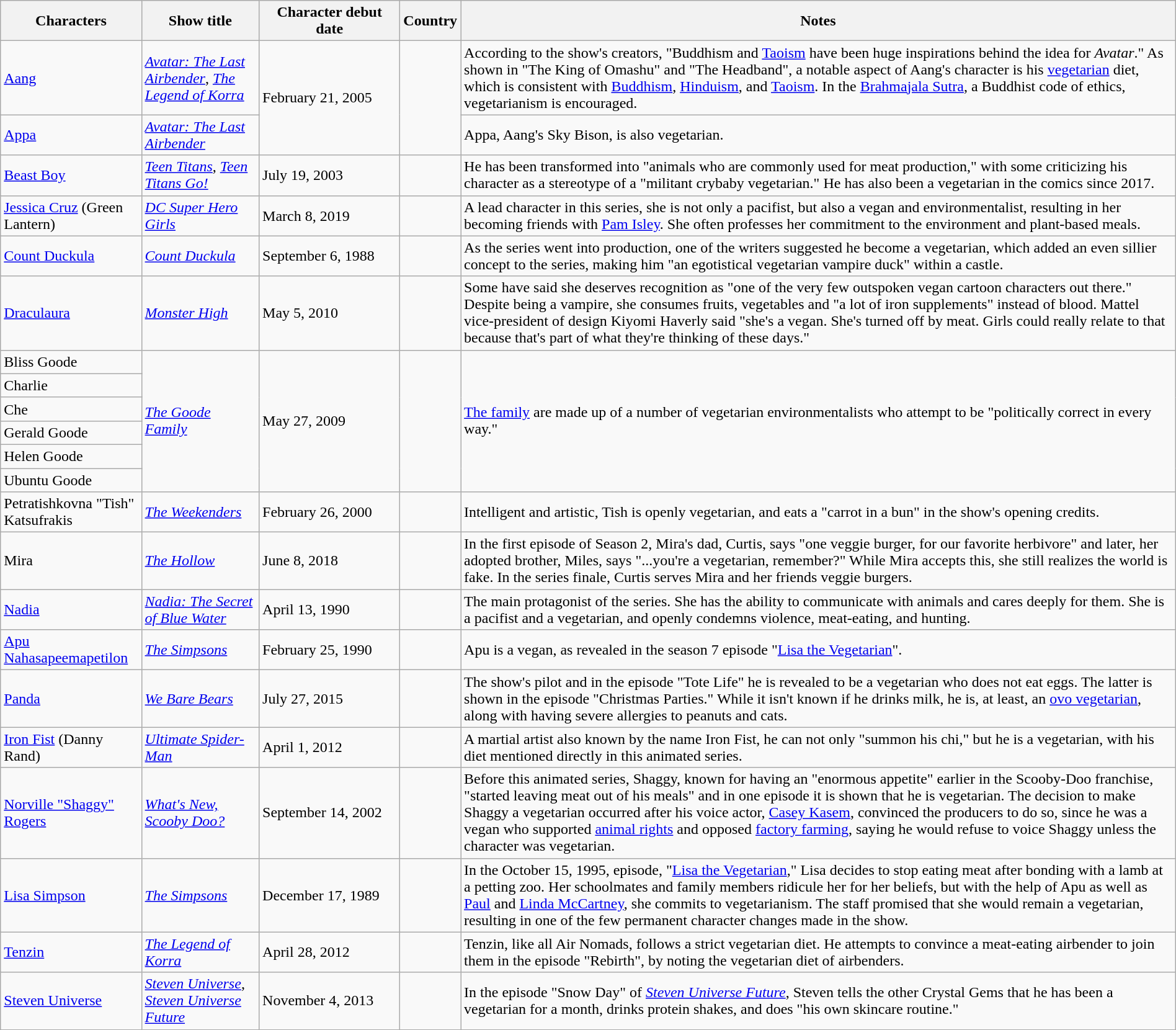<table class="wikitable sortable" style="width: 100%">
<tr>
<th scope="col" style="width:12%;">Characters</th>
<th scope="col" style="width:10%;">Show title</th>
<th scope="col" style="width:12%;">Character debut date</th>
<th>Country</th>
<th>Notes</th>
</tr>
<tr>
<td><a href='#'>Aang</a></td>
<td><em><a href='#'>Avatar: The Last Airbender</a></em>, <em><a href='#'>The Legend of Korra</a></em></td>
<td rowspan="2">February 21, 2005</td>
<td rowspan="2"></td>
<td>According to the show's creators, "Buddhism and <a href='#'>Taoism</a> have been huge inspirations behind the idea for <em>Avatar</em>." As shown in "The King of Omashu" and "The Headband", a notable aspect of Aang's character is his <a href='#'>vegetarian</a> diet, which is consistent with <a href='#'>Buddhism</a>, <a href='#'>Hinduism</a>, and <a href='#'>Taoism</a>. In the <a href='#'>Brahmajala Sutra</a>, a Buddhist code of ethics, vegetarianism is encouraged.</td>
</tr>
<tr>
<td><a href='#'>Appa</a></td>
<td><em><a href='#'>Avatar: The Last Airbender</a></em></td>
<td>Appa, Aang's Sky Bison, is also vegetarian.</td>
</tr>
<tr>
<td><a href='#'>Beast Boy</a></td>
<td><em><a href='#'>Teen Titans</a></em>, <em><a href='#'>Teen Titans Go!</a></em></td>
<td>July 19, 2003</td>
<td></td>
<td>He has been transformed into "animals who are commonly used for meat production," with some criticizing his character as a stereotype of a "militant crybaby vegetarian." He has also been a vegetarian in the comics since 2017.</td>
</tr>
<tr>
<td><a href='#'>Jessica Cruz</a> (Green Lantern)</td>
<td scope="row"><em><a href='#'>DC Super Hero Girls</a></em></td>
<td>March 8, 2019</td>
<td></td>
<td>A lead character in this series, she is not only a pacifist, but also a vegan and environmentalist, resulting in her becoming friends with <a href='#'>Pam Isley</a>. She often professes her commitment to the environment and plant-based meals.</td>
</tr>
<tr>
<td><a href='#'>Count Duckula</a></td>
<td scope="row"><em><a href='#'>Count Duckula</a></em></td>
<td>September 6, 1988</td>
<td></td>
<td>As the series went into production, one of the writers suggested he become a vegetarian, which added an even sillier concept to the series, making him "an egotistical vegetarian vampire duck" within a castle.</td>
</tr>
<tr>
<td><a href='#'>Draculaura</a></td>
<td scope="row"><em><a href='#'>Monster High</a></em></td>
<td>May 5, 2010</td>
<td></td>
<td>Some have said she deserves recognition as "one of the very few outspoken vegan cartoon characters out there." Despite being a vampire, she consumes fruits, vegetables and "a lot of iron supplements" instead of blood. Mattel vice-president of design Kiyomi Haverly said "she's a vegan. She's turned off by meat. Girls could really relate to that because that's part of what they're thinking of these days."</td>
</tr>
<tr>
<td>Bliss Goode</td>
<td rowspan="6"><em><a href='#'>The Goode Family</a></em></td>
<td rowspan="6">May 27, 2009</td>
<td rowspan="6"></td>
<td rowspan="6"><a href='#'>The family</a> are made up of a number of vegetarian environmentalists who attempt to be "politically correct in every way."</td>
</tr>
<tr>
<td>Charlie</td>
</tr>
<tr>
<td>Che</td>
</tr>
<tr>
<td>Gerald Goode</td>
</tr>
<tr>
<td>Helen Goode</td>
</tr>
<tr>
<td>Ubuntu Goode</td>
</tr>
<tr>
<td>Petratishkovna "Tish" Katsufrakis</td>
<td scope="row"><em><a href='#'>The Weekenders</a></em></td>
<td>February 26, 2000</td>
<td></td>
<td>Intelligent and artistic, Tish is openly vegetarian, and eats a "carrot in a bun" in the show's opening credits.</td>
</tr>
<tr>
<td>Mira</td>
<td scope="row"><em><a href='#'>The Hollow</a></em></td>
<td>June 8, 2018</td>
<td></td>
<td>In the first episode of Season 2, Mira's dad, Curtis, says "one veggie burger, for our favorite herbivore" and later, her adopted brother, Miles, says "...you're a vegetarian, remember?" While Mira accepts this, she still realizes the world is fake. In the series finale, Curtis serves Mira and her friends veggie burgers.</td>
</tr>
<tr>
<td><a href='#'>Nadia</a></td>
<td><em><a href='#'>Nadia: The Secret of Blue Water</a></em></td>
<td>April 13, 1990</td>
<td></td>
<td>The main protagonist of the series. She has the ability to communicate with animals and cares deeply for them. She is a pacifist and a vegetarian, and openly condemns violence, meat-eating, and hunting.</td>
</tr>
<tr>
<td><a href='#'>Apu Nahasapeemapetilon</a></td>
<td scope="row"><em><a href='#'>The Simpsons</a></em></td>
<td>February 25, 1990</td>
<td></td>
<td>Apu is a vegan, as revealed in the season 7 episode "<a href='#'>Lisa the Vegetarian</a>".</td>
</tr>
<tr>
<td><a href='#'>Panda</a></td>
<td scope="row"><em><a href='#'>We Bare Bears</a></em></td>
<td>July 27, 2015</td>
<td></td>
<td>The show's pilot and in the episode "Tote Life" he is revealed to be a vegetarian who does not eat eggs. The latter is shown in the episode "Christmas Parties." While it isn't known if he drinks milk, he is, at least, an <a href='#'>ovo vegetarian</a>, along with having severe allergies to peanuts and cats.</td>
</tr>
<tr>
<td><a href='#'>Iron Fist</a> (Danny Rand)</td>
<td scope="row"><em><a href='#'>Ultimate Spider-Man</a></em></td>
<td>April 1, 2012</td>
<td></td>
<td>A martial artist also known by the name Iron Fist, he can not only "summon his chi," but he is a vegetarian, with his diet mentioned directly in this animated series.</td>
</tr>
<tr>
<td><a href='#'>Norville "Shaggy" Rogers</a></td>
<td scope="row"><em><a href='#'>What's New, Scooby Doo?</a></em></td>
<td>September 14, 2002</td>
<td></td>
<td>Before this animated series, Shaggy, known for having an "enormous appetite" earlier in the Scooby-Doo franchise, "started leaving meat out of his meals" and in one episode it is shown that he is vegetarian. The decision to make Shaggy a vegetarian occurred after his voice actor, <a href='#'>Casey Kasem</a>, convinced the producers to do so, since he was a vegan who supported <a href='#'>animal rights</a> and opposed <a href='#'>factory farming</a>, saying he would refuse to voice Shaggy unless the character was vegetarian.</td>
</tr>
<tr>
<td><a href='#'>Lisa Simpson</a></td>
<td scope="row"><em><a href='#'>The Simpsons</a></em></td>
<td>December 17, 1989</td>
<td></td>
<td>In the October 15, 1995, episode, "<a href='#'>Lisa the Vegetarian</a>," Lisa decides to stop eating meat after bonding with a lamb at a petting zoo. Her schoolmates and family members ridicule her for her beliefs, but with the help of Apu as well as <a href='#'>Paul</a> and <a href='#'>Linda McCartney</a>, she commits to vegetarianism. The staff promised that she would remain a vegetarian, resulting in one of the few permanent character changes made in the show.</td>
</tr>
<tr>
<td><a href='#'>Tenzin</a></td>
<td><em><a href='#'>The Legend of Korra</a></em></td>
<td>April 28, 2012</td>
<td></td>
<td>Tenzin, like all Air Nomads, follows a strict vegetarian diet. He attempts to convince a meat-eating airbender to join them in the episode "Rebirth", by noting the vegetarian diet of airbenders.</td>
</tr>
<tr>
<td><a href='#'>Steven Universe</a></td>
<td><em><a href='#'>Steven Universe</a></em>, <em><a href='#'>Steven Universe Future</a></em></td>
<td scope="row">November 4, 2013</td>
<td></td>
<td>In the episode "Snow Day" of <em><a href='#'>Steven Universe Future</a></em>, Steven tells the other Crystal Gems that he has been a vegetarian for a month, drinks protein shakes, and does "his own skincare routine."</td>
</tr>
</table>
